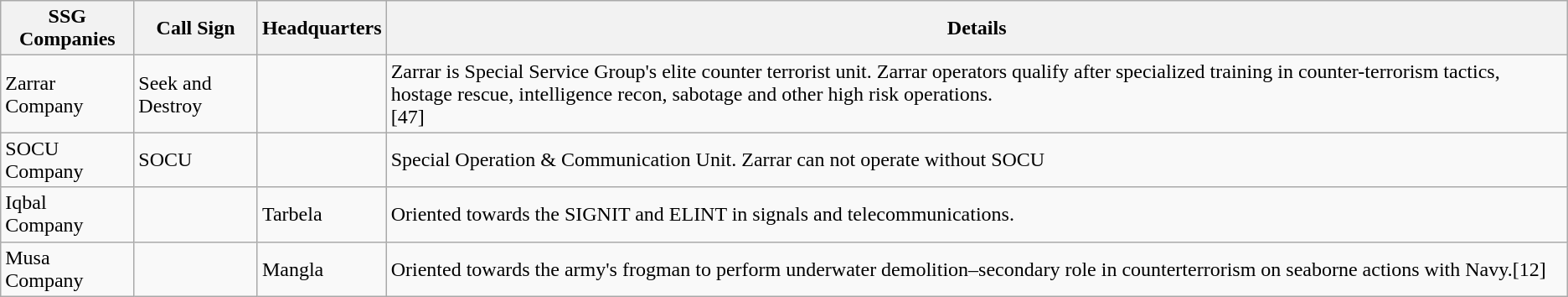<table class="wikitable sortable">
<tr>
<th>SSG Companies</th>
<th>Call Sign</th>
<th>Headquarters</th>
<th>Details</th>
</tr>
<tr>
<td>Zarrar Company</td>
<td>Seek and Destroy</td>
<td></td>
<td>Zarrar is Special Service Group's elite counter terrorist unit. Zarrar operators qualify after specialized training in counter-terrorism tactics, hostage rescue, intelligence recon, sabotage and other high risk operations.<br>[47]</td>
</tr>
<tr>
<td>SOCU Company</td>
<td>SOCU</td>
<td></td>
<td>Special Operation & Communication Unit. Zarrar can not operate without SOCU</td>
</tr>
<tr>
<td>Iqbal Company</td>
<td></td>
<td>Tarbela</td>
<td>Oriented towards the SIGNIT and ELINT in signals and telecommunications.</td>
</tr>
<tr>
<td>Musa Company</td>
<td></td>
<td>Mangla</td>
<td>Oriented towards the army's frogman to perform underwater demolition–secondary role in counterterrorism on seaborne actions with Navy.[12]</td>
</tr>
</table>
